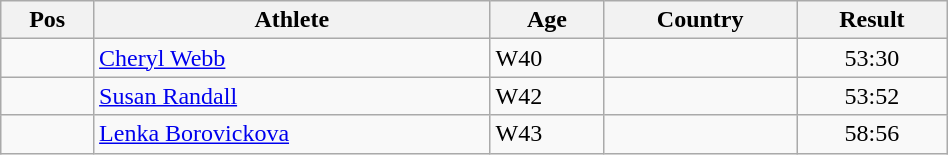<table class="wikitable"  style="text-align:center; width:50%;">
<tr>
<th>Pos</th>
<th>Athlete</th>
<th>Age</th>
<th>Country</th>
<th>Result</th>
</tr>
<tr>
<td align=center></td>
<td align=left><a href='#'>Cheryl Webb</a></td>
<td align=left>W40</td>
<td align=left></td>
<td>53:30</td>
</tr>
<tr>
<td align=center></td>
<td align=left><a href='#'>Susan Randall</a></td>
<td align=left>W42</td>
<td align=left></td>
<td>53:52</td>
</tr>
<tr>
<td align=center></td>
<td align=left><a href='#'>Lenka Borovickova</a></td>
<td align=left>W43</td>
<td align=left></td>
<td>58:56</td>
</tr>
</table>
